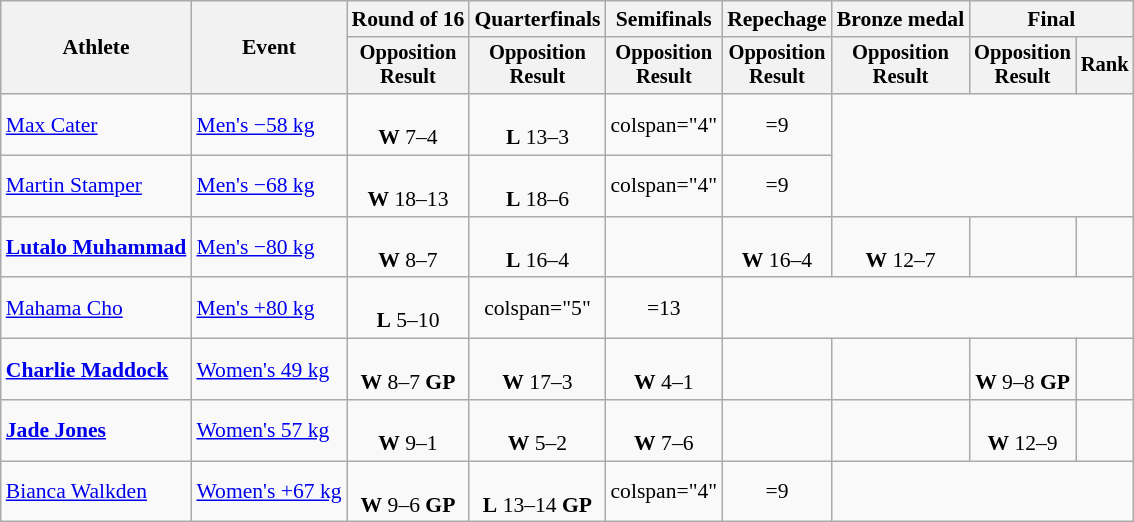<table class="wikitable" style="font-size:90%;">
<tr>
<th rowspan=2>Athlete</th>
<th rowspan=2>Event</th>
<th>Round of 16</th>
<th>Quarterfinals</th>
<th>Semifinals</th>
<th>Repechage</th>
<th>Bronze medal</th>
<th colspan=2>Final</th>
</tr>
<tr style="font-size:95%">
<th>Opposition<br>Result</th>
<th>Opposition<br>Result</th>
<th>Opposition<br>Result</th>
<th>Opposition<br>Result</th>
<th>Opposition<br>Result</th>
<th>Opposition<br>Result</th>
<th>Rank</th>
</tr>
<tr align=center>
<td align=left><a href='#'>Max Cater</a></td>
<td align=left><a href='#'>Men's −58 kg</a></td>
<td><br><strong>W</strong> 7–4</td>
<td><br><strong>L</strong> 13–3</td>
<td>colspan="4" </td>
<td>=9</td>
</tr>
<tr align=center>
<td align=left><a href='#'>Martin Stamper</a></td>
<td align=left><a href='#'>Men's −68 kg</a></td>
<td><br><strong>W</strong> 18–13</td>
<td><br><strong>L</strong> 18–6</td>
<td>colspan="4" </td>
<td>=9</td>
</tr>
<tr align=center>
<td align=left><strong><a href='#'>Lutalo Muhammad</a></strong></td>
<td align=left><a href='#'>Men's −80 kg</a></td>
<td><br><strong>W</strong> 8–7</td>
<td><br><strong>L</strong> 16–4</td>
<td></td>
<td><br><strong>W</strong> 16–4</td>
<td><br> <strong>W</strong> 12–7</td>
<td></td>
<td></td>
</tr>
<tr align=center>
<td align=left><a href='#'>Mahama Cho</a></td>
<td align=left><a href='#'>Men's +80 kg</a></td>
<td><br> <strong>L</strong> 5–10</td>
<td>colspan="5" </td>
<td>=13</td>
</tr>
<tr align=center>
<td align=left><strong><a href='#'>Charlie Maddock</a></strong></td>
<td align=left><a href='#'>Women's 49 kg</a></td>
<td><br><strong>W</strong> 8–7 <strong>GP</strong></td>
<td><br><strong>W</strong> 17–3</td>
<td><br><strong>W</strong> 4–1</td>
<td></td>
<td></td>
<td><br><strong>W</strong> 9–8 <strong>GP</strong></td>
<td></td>
</tr>
<tr align=center>
<td align=left><strong><a href='#'>Jade Jones</a></strong></td>
<td align=left><a href='#'>Women's 57 kg</a></td>
<td><br><strong>W</strong> 9–1</td>
<td><br><strong>W</strong> 5–2</td>
<td><br><strong>W</strong> 7–6</td>
<td></td>
<td></td>
<td><br><strong>W</strong> 12–9</td>
<td></td>
</tr>
<tr align=center>
<td align=left><a href='#'>Bianca Walkden</a></td>
<td align=left><a href='#'>Women's +67 kg</a></td>
<td><br> <strong>W</strong> 9–6 <strong>GP</strong></td>
<td><br> <strong>L</strong> 13–14 <strong>GP</strong></td>
<td>colspan="4" </td>
<td>=9</td>
</tr>
</table>
